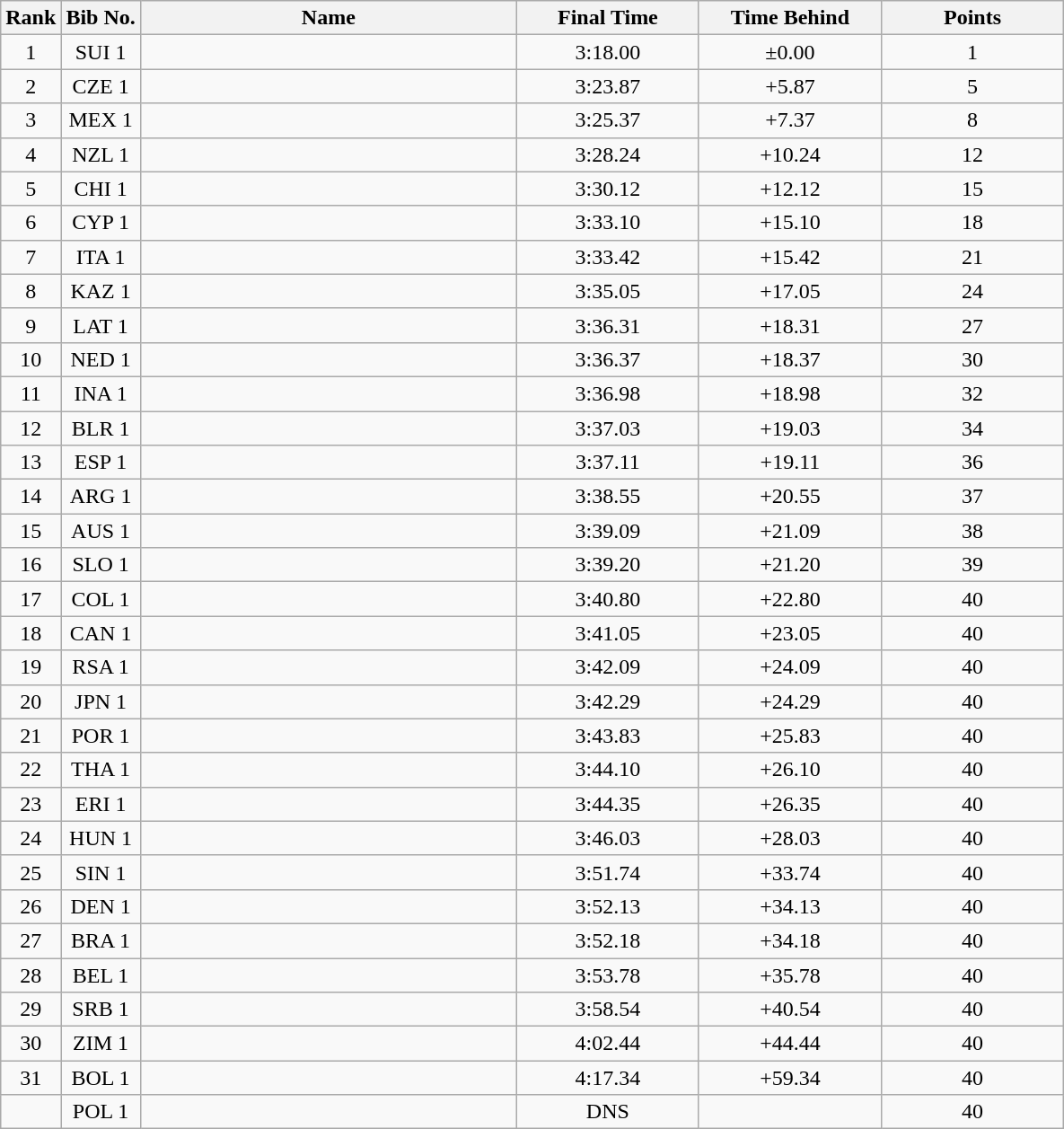<table class="wikitable" style="text-align:center">
<tr>
<th>Rank</th>
<th>Bib No.</th>
<th style="width:17em">Name</th>
<th style="width:8em">Final Time</th>
<th style="width:8em">Time Behind</th>
<th style="width:8em">Points</th>
</tr>
<tr>
<td>1</td>
<td>SUI 1</td>
<td align=left></td>
<td>3:18.00</td>
<td>±0.00</td>
<td>1</td>
</tr>
<tr>
<td>2</td>
<td>CZE 1</td>
<td align=left></td>
<td>3:23.87</td>
<td>+5.87</td>
<td>5</td>
</tr>
<tr>
<td>3</td>
<td>MEX 1</td>
<td align=left></td>
<td>3:25.37</td>
<td>+7.37</td>
<td>8</td>
</tr>
<tr>
<td>4</td>
<td>NZL 1</td>
<td align=left></td>
<td>3:28.24</td>
<td>+10.24</td>
<td>12</td>
</tr>
<tr>
<td>5</td>
<td>CHI 1</td>
<td align=left></td>
<td>3:30.12</td>
<td>+12.12</td>
<td>15</td>
</tr>
<tr>
<td>6</td>
<td>CYP 1</td>
<td align=left></td>
<td>3:33.10</td>
<td>+15.10</td>
<td>18</td>
</tr>
<tr>
<td>7</td>
<td>ITA 1</td>
<td align=left></td>
<td>3:33.42</td>
<td>+15.42</td>
<td>21</td>
</tr>
<tr>
<td>8</td>
<td>KAZ 1</td>
<td align=left></td>
<td>3:35.05</td>
<td>+17.05</td>
<td>24</td>
</tr>
<tr>
<td>9</td>
<td>LAT 1</td>
<td align=left></td>
<td>3:36.31</td>
<td>+18.31</td>
<td>27</td>
</tr>
<tr>
<td>10</td>
<td>NED 1</td>
<td align=left></td>
<td>3:36.37</td>
<td>+18.37</td>
<td>30</td>
</tr>
<tr>
<td>11</td>
<td>INA 1</td>
<td align=left></td>
<td>3:36.98</td>
<td>+18.98</td>
<td>32</td>
</tr>
<tr>
<td>12</td>
<td>BLR 1</td>
<td align=left></td>
<td>3:37.03</td>
<td>+19.03</td>
<td>34</td>
</tr>
<tr>
<td>13</td>
<td>ESP 1</td>
<td align=left></td>
<td>3:37.11</td>
<td>+19.11</td>
<td>36</td>
</tr>
<tr>
<td>14</td>
<td>ARG 1</td>
<td align=left></td>
<td>3:38.55</td>
<td>+20.55</td>
<td>37</td>
</tr>
<tr>
<td>15</td>
<td>AUS 1</td>
<td align=left></td>
<td>3:39.09</td>
<td>+21.09</td>
<td>38</td>
</tr>
<tr>
<td>16</td>
<td>SLO 1</td>
<td align=left></td>
<td>3:39.20</td>
<td>+21.20</td>
<td>39</td>
</tr>
<tr>
<td>17</td>
<td>COL 1</td>
<td align=left></td>
<td>3:40.80</td>
<td>+22.80</td>
<td>40</td>
</tr>
<tr>
<td>18</td>
<td>CAN 1</td>
<td align=left></td>
<td>3:41.05</td>
<td>+23.05</td>
<td>40</td>
</tr>
<tr>
<td>19</td>
<td>RSA 1</td>
<td align=left></td>
<td>3:42.09</td>
<td>+24.09</td>
<td>40</td>
</tr>
<tr>
<td>20</td>
<td>JPN 1</td>
<td align=left></td>
<td>3:42.29</td>
<td>+24.29</td>
<td>40</td>
</tr>
<tr>
<td>21</td>
<td>POR 1</td>
<td align=left></td>
<td>3:43.83</td>
<td>+25.83</td>
<td>40</td>
</tr>
<tr>
<td>22</td>
<td>THA 1</td>
<td align=left></td>
<td>3:44.10</td>
<td>+26.10</td>
<td>40</td>
</tr>
<tr>
<td>23</td>
<td>ERI 1</td>
<td align=left></td>
<td>3:44.35</td>
<td>+26.35</td>
<td>40</td>
</tr>
<tr>
<td>24</td>
<td>HUN 1</td>
<td align=left></td>
<td>3:46.03</td>
<td>+28.03</td>
<td>40</td>
</tr>
<tr>
<td>25</td>
<td>SIN 1</td>
<td align=left></td>
<td>3:51.74</td>
<td>+33.74</td>
<td>40</td>
</tr>
<tr>
<td>26</td>
<td>DEN 1</td>
<td align=left></td>
<td>3:52.13</td>
<td>+34.13</td>
<td>40</td>
</tr>
<tr>
<td>27</td>
<td>BRA 1</td>
<td align=left></td>
<td>3:52.18</td>
<td>+34.18</td>
<td>40</td>
</tr>
<tr>
<td>28</td>
<td>BEL 1</td>
<td align=left></td>
<td>3:53.78</td>
<td>+35.78</td>
<td>40</td>
</tr>
<tr>
<td>29</td>
<td>SRB 1</td>
<td align=left></td>
<td>3:58.54</td>
<td>+40.54</td>
<td>40</td>
</tr>
<tr>
<td>30</td>
<td>ZIM 1</td>
<td align=left></td>
<td>4:02.44</td>
<td>+44.44</td>
<td>40</td>
</tr>
<tr>
<td>31</td>
<td>BOL 1</td>
<td align=left></td>
<td>4:17.34</td>
<td>+59.34</td>
<td>40</td>
</tr>
<tr>
<td></td>
<td>POL 1</td>
<td align=left></td>
<td>DNS</td>
<td></td>
<td>40</td>
</tr>
</table>
